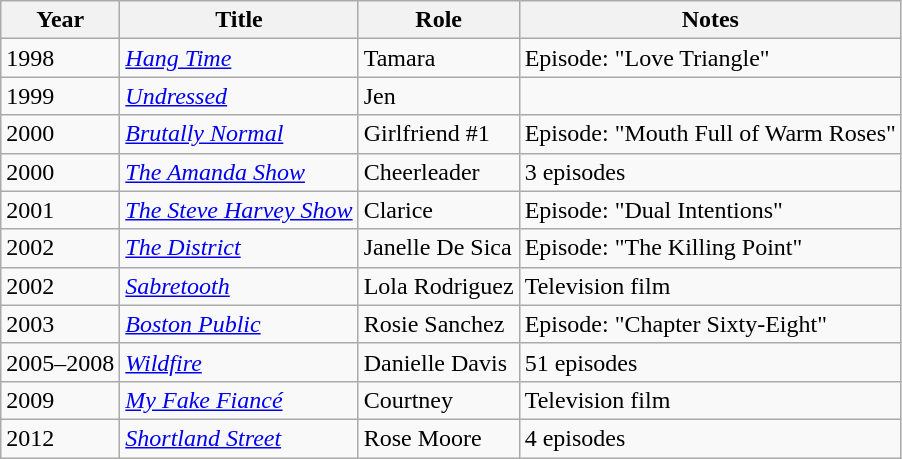<table class="wikitable">
<tr>
<th>Year</th>
<th>Title</th>
<th>Role</th>
<th>Notes</th>
</tr>
<tr>
<td>1998</td>
<td><em><a href='#'>Hang Time</a></em></td>
<td>Tamara</td>
<td>Episode: "Love Triangle"</td>
</tr>
<tr>
<td>1999</td>
<td><em><a href='#'>Undressed</a></em></td>
<td>Jen</td>
<td></td>
</tr>
<tr>
<td>2000</td>
<td><em><a href='#'>Brutally Normal</a></em></td>
<td>Girlfriend #1</td>
<td>Episode: "Mouth Full of Warm Roses"</td>
</tr>
<tr>
<td>2000</td>
<td><em><a href='#'>The Amanda Show</a></em></td>
<td>Cheerleader</td>
<td>3 episodes</td>
</tr>
<tr>
<td>2001</td>
<td><em><a href='#'>The Steve Harvey Show</a></em></td>
<td>Clarice</td>
<td>Episode: "Dual Intentions"</td>
</tr>
<tr>
<td>2002</td>
<td><em><a href='#'>The District</a></em></td>
<td>Janelle De Sica</td>
<td>Episode: "The Killing Point"</td>
</tr>
<tr>
<td>2002</td>
<td><em><a href='#'>Sabretooth</a></em></td>
<td>Lola Rodriguez</td>
<td>Television film</td>
</tr>
<tr>
<td>2003</td>
<td><em><a href='#'>Boston Public</a></em></td>
<td>Rosie Sanchez</td>
<td>Episode: "Chapter Sixty-Eight"</td>
</tr>
<tr>
<td>2005–2008</td>
<td><em><a href='#'>Wildfire</a></em></td>
<td>Danielle Davis</td>
<td>51 episodes</td>
</tr>
<tr>
<td>2009</td>
<td><em><a href='#'>My Fake Fiancé</a></em></td>
<td>Courtney</td>
<td>Television film</td>
</tr>
<tr>
<td>2012</td>
<td><em><a href='#'>Shortland Street</a></em></td>
<td>Rose Moore</td>
<td>4 episodes</td>
</tr>
</table>
